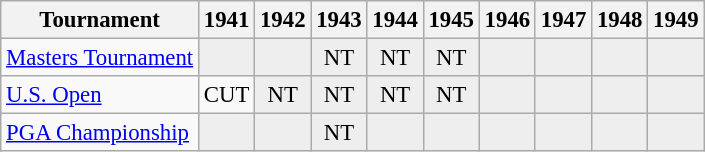<table class="wikitable" style="font-size:95%;text-align:center;">
<tr>
<th>Tournament</th>
<th>1941</th>
<th>1942</th>
<th>1943</th>
<th>1944</th>
<th>1945</th>
<th>1946</th>
<th>1947</th>
<th>1948</th>
<th>1949</th>
</tr>
<tr>
<td align=left><a href='#'>Masters Tournament</a></td>
<td style="background:#eeeeee;"></td>
<td style="background:#eeeeee;"></td>
<td style="background:#eeeeee;">NT</td>
<td style="background:#eeeeee;">NT</td>
<td style="background:#eeeeee;">NT</td>
<td style="background:#eeeeee;"></td>
<td style="background:#eeeeee;"></td>
<td style="background:#eeeeee;"></td>
<td style="background:#eeeeee;"></td>
</tr>
<tr>
<td align=left><a href='#'>U.S. Open</a></td>
<td>CUT</td>
<td style="background:#eeeeee;">NT</td>
<td style="background:#eeeeee;">NT</td>
<td style="background:#eeeeee;">NT</td>
<td style="background:#eeeeee;">NT</td>
<td style="background:#eeeeee;"></td>
<td style="background:#eeeeee;"></td>
<td style="background:#eeeeee;"></td>
<td style="background:#eeeeee;"></td>
</tr>
<tr>
<td align=left><a href='#'>PGA Championship</a></td>
<td style="background:#eeeeee;"></td>
<td style="background:#eeeeee;"></td>
<td style="background:#eeeeee;">NT</td>
<td style="background:#eeeeee;"></td>
<td style="background:#eeeeee;"></td>
<td style="background:#eeeeee;"></td>
<td style="background:#eeeeee;"></td>
<td style="background:#eeeeee;"></td>
<td style="background:#eeeeee;"></td>
</tr>
</table>
